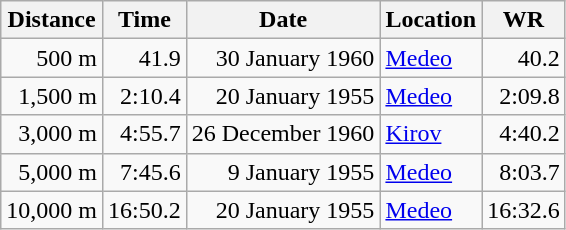<table class="wikitable">
<tr>
<th>Distance</th>
<th>Time</th>
<th>Date</th>
<th>Location</th>
<th>WR</th>
</tr>
<tr align="right">
<td>500 m</td>
<td>41.9</td>
<td>30 January 1960</td>
<td align="left"><a href='#'>Medeo</a></td>
<td>40.2</td>
</tr>
<tr align="right">
<td>1,500 m</td>
<td>2:10.4</td>
<td>20 January 1955</td>
<td align="left"><a href='#'>Medeo</a></td>
<td>2:09.8</td>
</tr>
<tr align="right">
<td>3,000 m</td>
<td>4:55.7</td>
<td>26 December 1960</td>
<td align="left"><a href='#'>Kirov</a></td>
<td>4:40.2</td>
</tr>
<tr align="right">
<td>5,000 m</td>
<td>7:45.6</td>
<td>9 January 1955</td>
<td align="left"><a href='#'>Medeo</a></td>
<td>8:03.7</td>
</tr>
<tr align="right">
<td>10,000 m</td>
<td>16:50.2</td>
<td>20 January 1955</td>
<td align="left"><a href='#'>Medeo</a></td>
<td>16:32.6</td>
</tr>
</table>
